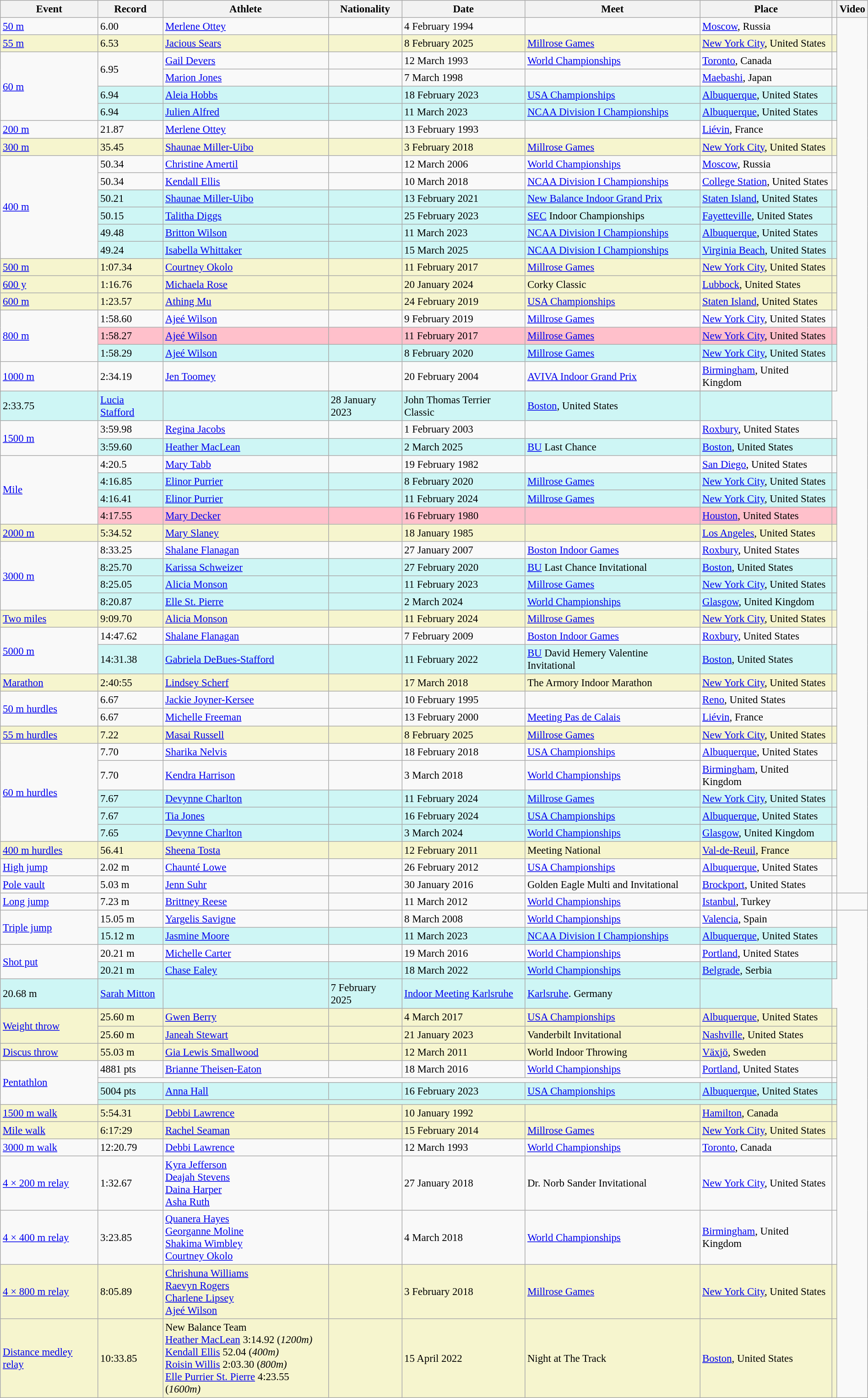<table class="wikitable" style="font-size:95%; width: 100%;">
<tr>
<th>Event</th>
<th>Record</th>
<th>Athlete</th>
<th>Nationality</th>
<th>Date</th>
<th>Meet</th>
<th>Place</th>
<th></th>
<th>Video</th>
</tr>
<tr>
<td><a href='#'>50 m</a></td>
<td>6.00</td>
<td><a href='#'>Merlene Ottey</a></td>
<td></td>
<td>4 February 1994</td>
<td></td>
<td><a href='#'>Moscow</a>, Russia</td>
<td></td>
</tr>
<tr style="background:#f6F5CE;">
<td><a href='#'>55 m</a></td>
<td>6.53</td>
<td><a href='#'>Jacious Sears</a></td>
<td></td>
<td>8 February 2025</td>
<td><a href='#'>Millrose Games</a></td>
<td><a href='#'>New York City</a>, United States</td>
<td></td>
</tr>
<tr>
<td rowspan=4><a href='#'>60 m</a></td>
<td rowspan=2>6.95</td>
<td><a href='#'>Gail Devers</a></td>
<td></td>
<td>12 March 1993</td>
<td><a href='#'>World Championships</a></td>
<td><a href='#'>Toronto</a>, Canada</td>
<td></td>
</tr>
<tr>
<td><a href='#'>Marion Jones</a></td>
<td></td>
<td>7 March 1998</td>
<td></td>
<td><a href='#'>Maebashi</a>, Japan</td>
<td></td>
</tr>
<tr style="background:#CEF6F5;">
<td>6.94 </td>
<td><a href='#'>Aleia Hobbs</a></td>
<td></td>
<td>18 February 2023</td>
<td><a href='#'>USA Championships</a></td>
<td><a href='#'>Albuquerque</a>, United States</td>
<td></td>
</tr>
<tr style="background:#CEF6F5;">
<td>6.94 </td>
<td><a href='#'>Julien Alfred</a></td>
<td></td>
<td>11 March 2023</td>
<td><a href='#'>NCAA Division I Championships</a></td>
<td><a href='#'>Albuquerque</a>, United States</td>
<td></td>
</tr>
<tr>
<td><a href='#'>200 m</a></td>
<td>21.87</td>
<td><a href='#'>Merlene Ottey</a></td>
<td></td>
<td>13 February 1993</td>
<td></td>
<td><a href='#'>Liévin</a>, France</td>
<td></td>
</tr>
<tr style="background:#f6F5CE;">
<td><a href='#'>300 m</a></td>
<td>35.45</td>
<td><a href='#'>Shaunae Miller-Uibo</a></td>
<td></td>
<td>3 February 2018</td>
<td><a href='#'>Millrose Games</a></td>
<td><a href='#'>New York City</a>, United States</td>
<td></td>
</tr>
<tr>
<td rowspan=6><a href='#'>400 m</a></td>
<td>50.34</td>
<td><a href='#'>Christine Amertil</a></td>
<td></td>
<td>12 March 2006</td>
<td><a href='#'>World Championships</a></td>
<td><a href='#'>Moscow</a>, Russia</td>
<td></td>
</tr>
<tr>
<td>50.34</td>
<td><a href='#'>Kendall Ellis</a></td>
<td></td>
<td>10 March 2018</td>
<td><a href='#'>NCAA Division I Championships</a></td>
<td><a href='#'>College Station</a>, United States</td>
<td></td>
</tr>
<tr style="background:#CEF6F5;">
<td>50.21</td>
<td><a href='#'>Shaunae Miller-Uibo</a></td>
<td></td>
<td>13 February 2021</td>
<td><a href='#'>New Balance Indoor Grand Prix</a></td>
<td><a href='#'>Staten Island</a>, United States</td>
<td></td>
</tr>
<tr style="background:#CEF6F5;">
<td>50.15</td>
<td><a href='#'>Talitha Diggs</a></td>
<td></td>
<td>25 February 2023</td>
<td><a href='#'>SEC</a> Indoor Championships</td>
<td><a href='#'>Fayetteville</a>, United States</td>
<td></td>
</tr>
<tr bgcolor=#CEF6F5>
<td>49.48 </td>
<td><a href='#'>Britton Wilson</a></td>
<td></td>
<td>11 March 2023</td>
<td><a href='#'>NCAA Division I Championships</a></td>
<td><a href='#'>Albuquerque</a>, United States</td>
<td></td>
</tr>
<tr bgcolor=#CEF6F5>
<td>49.24</td>
<td><a href='#'>Isabella Whittaker</a></td>
<td></td>
<td>15 March 2025</td>
<td><a href='#'>NCAA Division I Championships</a></td>
<td><a href='#'>Virginia Beach</a>, United States</td>
<td></td>
</tr>
<tr style="background:#f6F5CE;">
<td><a href='#'>500 m</a></td>
<td>1:07.34</td>
<td><a href='#'>Courtney Okolo</a></td>
<td></td>
<td>11 February 2017</td>
<td><a href='#'>Millrose Games</a></td>
<td><a href='#'>New York City</a>, United States</td>
<td></td>
</tr>
<tr style="background:#f6F5CE;">
<td><a href='#'>600 y</a></td>
<td>1:16.76 </td>
<td><a href='#'>Michaela Rose</a></td>
<td></td>
<td>20 January 2024</td>
<td>Corky Classic</td>
<td><a href='#'>Lubbock</a>, United States</td>
<td></td>
</tr>
<tr style="background:#f6F5CE;">
<td><a href='#'>600 m</a></td>
<td>1:23.57</td>
<td><a href='#'>Athing Mu</a></td>
<td></td>
<td>24 February 2019</td>
<td><a href='#'>USA Championships</a></td>
<td><a href='#'>Staten Island</a>, United States</td>
<td></td>
</tr>
<tr>
<td rowspan=3><a href='#'>800 m</a></td>
<td>1:58.60</td>
<td><a href='#'>Ajeé Wilson</a></td>
<td></td>
<td>9 February 2019</td>
<td><a href='#'>Millrose Games</a></td>
<td><a href='#'>New York City</a>, United States</td>
<td></td>
</tr>
<tr style="background:pink">
<td>1:58.27 </td>
<td><a href='#'>Ajeé Wilson</a></td>
<td></td>
<td>11 February 2017</td>
<td><a href='#'>Millrose Games</a></td>
<td><a href='#'>New York City</a>, United States</td>
<td></td>
</tr>
<tr style="background:#cef6f5;">
<td>1:58.29</td>
<td><a href='#'>Ajeé Wilson</a></td>
<td></td>
<td>8 February 2020</td>
<td><a href='#'>Millrose Games</a></td>
<td><a href='#'>New York City</a>, United States</td>
<td></td>
</tr>
<tr>
<td rowspan=2><a href='#'>1000 m</a></td>
<td>2:34.19</td>
<td><a href='#'>Jen Toomey</a></td>
<td></td>
<td>20 February 2004</td>
<td><a href='#'>AVIVA Indoor Grand Prix</a></td>
<td><a href='#'>Birmingham</a>, United Kingdom</td>
<td></td>
</tr>
<tr>
</tr>
<tr bgcolor=#CEF6F5>
<td>2:33.75</td>
<td><a href='#'>Lucia Stafford</a></td>
<td></td>
<td>28 January 2023</td>
<td>John Thomas Terrier Classic</td>
<td><a href='#'>Boston</a>, United States</td>
<td></td>
</tr>
<tr>
<td rowspan=2><a href='#'>1500 m</a></td>
<td>3:59.98</td>
<td><a href='#'>Regina Jacobs</a></td>
<td></td>
<td>1 February 2003</td>
<td></td>
<td><a href='#'>Roxbury</a>, United States</td>
<td></td>
</tr>
<tr bgcolor=#CEF6F5>
<td>3:59.60</td>
<td><a href='#'>Heather MacLean</a></td>
<td></td>
<td>2 March 2025</td>
<td><a href='#'>BU</a> Last Chance</td>
<td><a href='#'>Boston</a>, United States</td>
<td></td>
</tr>
<tr>
<td rowspan=4><a href='#'>Mile</a></td>
<td>4:20.5 </td>
<td><a href='#'>Mary Tabb</a></td>
<td></td>
<td>19 February 1982</td>
<td></td>
<td><a href='#'>San Diego</a>, United States</td>
<td></td>
</tr>
<tr bgcolor=#CEF6F5>
<td>4:16.85</td>
<td><a href='#'>Elinor Purrier</a></td>
<td></td>
<td>8 February 2020</td>
<td><a href='#'>Millrose Games</a></td>
<td><a href='#'>New York City</a>, United States</td>
<td></td>
</tr>
<tr bgcolor=#CEF6F5>
<td>4:16.41</td>
<td><a href='#'>Elinor Purrier</a></td>
<td></td>
<td>11 February 2024</td>
<td><a href='#'>Millrose Games</a></td>
<td><a href='#'>New York City</a>, United States</td>
<td></td>
</tr>
<tr style="background:pink">
<td>4:17.55 </td>
<td><a href='#'>Mary Decker</a></td>
<td></td>
<td>16 February 1980</td>
<td></td>
<td><a href='#'>Houston</a>, United States</td>
<td></td>
</tr>
<tr style="background:#f6F5CE;">
<td><a href='#'>2000 m</a></td>
<td>5:34.52</td>
<td><a href='#'>Mary Slaney</a></td>
<td></td>
<td>18 January 1985</td>
<td></td>
<td><a href='#'>Los Angeles</a>, United States</td>
<td></td>
</tr>
<tr>
<td rowspan=4><a href='#'>3000 m</a></td>
<td>8:33.25</td>
<td><a href='#'>Shalane Flanagan</a></td>
<td></td>
<td>27 January 2007</td>
<td><a href='#'>Boston Indoor Games</a></td>
<td><a href='#'>Roxbury</a>, United States</td>
<td></td>
</tr>
<tr bgcolor=#CEF6F5>
<td>8:25.70</td>
<td><a href='#'>Karissa Schweizer</a></td>
<td></td>
<td>27 February 2020</td>
<td><a href='#'>BU</a> Last Chance Invitational</td>
<td><a href='#'>Boston</a>, United States</td>
<td></td>
</tr>
<tr bgcolor=#CEF6F5>
<td>8:25.05</td>
<td><a href='#'>Alicia Monson</a></td>
<td></td>
<td>11 February 2023</td>
<td><a href='#'>Millrose Games</a></td>
<td><a href='#'>New York City</a>, United States</td>
<td></td>
</tr>
<tr bgcolor=#CEF6F5>
<td>8:20.87</td>
<td><a href='#'>Elle St. Pierre</a></td>
<td></td>
<td>2 March 2024</td>
<td><a href='#'>World Championships</a></td>
<td><a href='#'>Glasgow</a>, United Kingdom</td>
<td></td>
</tr>
<tr style="background:#f6F5CE;">
<td><a href='#'>Two miles</a></td>
<td>9:09.70</td>
<td><a href='#'>Alicia Monson</a></td>
<td></td>
<td>11 February 2024</td>
<td><a href='#'>Millrose Games</a></td>
<td><a href='#'>New York City</a>, United States</td>
<td></td>
</tr>
<tr>
<td rowspan=2><a href='#'>5000 m</a></td>
<td>14:47.62</td>
<td><a href='#'>Shalane Flanagan</a></td>
<td></td>
<td>7 February 2009</td>
<td><a href='#'>Boston Indoor Games</a></td>
<td><a href='#'>Roxbury</a>, United States</td>
<td></td>
</tr>
<tr bgcolor=#CEF6F5>
<td>14:31.38</td>
<td><a href='#'>Gabriela DeBues-Stafford</a></td>
<td></td>
<td>11 February 2022</td>
<td><a href='#'>BU</a> David Hemery Valentine Invitational</td>
<td><a href='#'>Boston</a>, United States</td>
<td></td>
</tr>
<tr style="background:#f6F5CE;">
<td><a href='#'>Marathon</a></td>
<td>2:40:55</td>
<td><a href='#'>Lindsey Scherf</a></td>
<td></td>
<td>17 March 2018</td>
<td>The Armory Indoor Marathon</td>
<td><a href='#'>New York City</a>, United States</td>
<td></td>
</tr>
<tr>
<td rowspan=2><a href='#'>50 m hurdles</a></td>
<td>6.67 </td>
<td><a href='#'>Jackie Joyner-Kersee</a></td>
<td></td>
<td>10 February 1995</td>
<td></td>
<td><a href='#'>Reno</a>, United States</td>
<td></td>
</tr>
<tr>
<td>6.67</td>
<td><a href='#'>Michelle Freeman</a></td>
<td></td>
<td>13 February 2000</td>
<td><a href='#'>Meeting Pas de Calais</a></td>
<td><a href='#'>Liévin</a>, France</td>
<td></td>
</tr>
<tr style="background:#f6F5CE;">
<td><a href='#'>55 m hurdles</a></td>
<td>7.22</td>
<td><a href='#'>Masai Russell</a></td>
<td></td>
<td>8 February 2025</td>
<td><a href='#'>Millrose Games</a></td>
<td><a href='#'>New York City</a>, United States</td>
<td></td>
</tr>
<tr>
<td rowspan=5><a href='#'>60 m hurdles</a></td>
<td>7.70 </td>
<td><a href='#'>Sharika Nelvis</a></td>
<td></td>
<td>18 February 2018</td>
<td><a href='#'>USA Championships</a></td>
<td><a href='#'>Albuquerque</a>, United States</td>
<td></td>
</tr>
<tr>
<td>7.70</td>
<td><a href='#'>Kendra Harrison</a></td>
<td></td>
<td>3 March 2018</td>
<td><a href='#'>World Championships</a></td>
<td><a href='#'>Birmingham</a>, United Kingdom</td>
<td></td>
</tr>
<tr bgcolor=#CEF6F5>
<td>7.67</td>
<td><a href='#'>Devynne Charlton</a></td>
<td></td>
<td>11 February 2024</td>
<td><a href='#'>Millrose Games</a></td>
<td><a href='#'>New York City</a>, United States</td>
<td></td>
</tr>
<tr bgcolor=#CEF6F5>
<td>7.67 </td>
<td><a href='#'>Tia Jones</a></td>
<td></td>
<td>16 February 2024</td>
<td><a href='#'>USA Championships</a></td>
<td><a href='#'>Albuquerque</a>, United States</td>
<td></td>
</tr>
<tr bgcolor=#CEF6F5>
<td>7.65</td>
<td><a href='#'>Devynne Charlton</a></td>
<td></td>
<td>3 March 2024</td>
<td><a href='#'>World Championships</a></td>
<td><a href='#'>Glasgow</a>, United Kingdom</td>
<td></td>
</tr>
<tr style="background:#f6F5CE;">
<td><a href='#'>400 m hurdles</a></td>
<td>56.41</td>
<td><a href='#'>Sheena Tosta</a></td>
<td></td>
<td>12 February 2011</td>
<td>Meeting National</td>
<td><a href='#'>Val-de-Reuil</a>, France</td>
<td></td>
</tr>
<tr>
<td><a href='#'>High jump</a></td>
<td>2.02 m </td>
<td><a href='#'>Chaunté Lowe</a></td>
<td></td>
<td>26 February 2012</td>
<td><a href='#'>USA Championships</a></td>
<td><a href='#'>Albuquerque</a>, United States</td>
<td></td>
</tr>
<tr>
<td><a href='#'>Pole vault</a></td>
<td>5.03 m</td>
<td><a href='#'>Jenn Suhr</a></td>
<td></td>
<td>30 January 2016</td>
<td>Golden Eagle Multi and Invitational</td>
<td><a href='#'>Brockport</a>, United States</td>
<td></td>
</tr>
<tr>
<td><a href='#'>Long jump</a></td>
<td>7.23 m</td>
<td><a href='#'>Brittney Reese</a></td>
<td></td>
<td>11 March 2012</td>
<td><a href='#'>World Championships</a></td>
<td><a href='#'>Istanbul</a>, Turkey</td>
<td></td>
<td></td>
</tr>
<tr>
<td rowspan=2><a href='#'>Triple jump</a></td>
<td>15.05 m</td>
<td><a href='#'>Yargelis Savigne</a></td>
<td></td>
<td>8 March 2008</td>
<td><a href='#'>World Championships</a></td>
<td><a href='#'>Valencia</a>, Spain</td>
<td></td>
</tr>
<tr bgcolor=#CEF6F5>
<td>15.12 m </td>
<td><a href='#'>Jasmine Moore</a></td>
<td></td>
<td>11 March 2023</td>
<td><a href='#'>NCAA Division I Championships</a></td>
<td><a href='#'>Albuquerque</a>, United States</td>
<td></td>
</tr>
<tr>
<td rowspan=2><a href='#'>Shot put</a></td>
<td>20.21 m</td>
<td><a href='#'>Michelle Carter</a></td>
<td></td>
<td>19 March 2016</td>
<td><a href='#'>World Championships</a></td>
<td><a href='#'>Portland</a>, United States</td>
<td></td>
</tr>
<tr bgcolor=#CEF6F5>
<td>20.21 m</td>
<td><a href='#'>Chase Ealey</a></td>
<td></td>
<td>18 March 2022</td>
<td><a href='#'>World Championships</a></td>
<td><a href='#'>Belgrade</a>, Serbia</td>
<td></td>
</tr>
<tr bgcolor="#CEF6F5">
<td>20.68 m</td>
<td><a href='#'>Sarah Mitton</a></td>
<td></td>
<td>7 February 2025</td>
<td><a href='#'>Indoor Meeting Karlsruhe</a></td>
<td><a href='#'>Karlsruhe</a>. Germany</td>
<td></td>
</tr>
<tr style="background:#f6F5CE;">
<td rowspan=2><a href='#'>Weight throw</a></td>
<td>25.60 m </td>
<td><a href='#'>Gwen Berry</a></td>
<td></td>
<td>4 March 2017</td>
<td><a href='#'>USA Championships</a></td>
<td><a href='#'>Albuquerque</a>, United States</td>
<td></td>
</tr>
<tr style="background:#f6F5CE;">
<td>25.60 m</td>
<td><a href='#'>Janeah Stewart</a></td>
<td></td>
<td>21 January 2023</td>
<td>Vanderbilt Invitational</td>
<td><a href='#'>Nashville</a>, United States</td>
<td></td>
</tr>
<tr style="background:#f6F5CE;">
<td><a href='#'>Discus throw</a></td>
<td>55.03 m</td>
<td><a href='#'>Gia Lewis Smallwood</a></td>
<td></td>
<td>12 March 2011</td>
<td>World Indoor Throwing</td>
<td><a href='#'>Växjö</a>, Sweden</td>
<td></td>
</tr>
<tr>
<td rowspan=4><a href='#'>Pentathlon</a></td>
<td>4881 pts</td>
<td><a href='#'>Brianne Theisen-Eaton</a></td>
<td></td>
<td>18 March 2016</td>
<td><a href='#'>World Championships</a></td>
<td><a href='#'>Portland</a>, United States</td>
<td></td>
</tr>
<tr>
<td colspan=6></td>
<td></td>
</tr>
<tr bgcolor=#CEF6F5>
<td>5004 pts </td>
<td><a href='#'>Anna Hall</a></td>
<td></td>
<td>16 February 2023</td>
<td><a href='#'>USA Championships</a></td>
<td><a href='#'>Albuquerque</a>, United States</td>
<td></td>
</tr>
<tr bgcolor=#CEF6F>
<td colspan=6></td>
<td></td>
</tr>
<tr style="background:#f6F5CE;">
<td><a href='#'>1500 m walk</a></td>
<td>5:54.31</td>
<td><a href='#'>Debbi Lawrence</a></td>
<td></td>
<td>10 January 1992</td>
<td></td>
<td><a href='#'>Hamilton</a>, Canada</td>
<td></td>
</tr>
<tr style="background:#f6F5CE;">
<td><a href='#'>Mile walk</a></td>
<td>6:17:29</td>
<td><a href='#'>Rachel Seaman</a></td>
<td></td>
<td>15 February 2014</td>
<td><a href='#'>Millrose Games</a></td>
<td><a href='#'>New York City</a>, United States</td>
<td></td>
</tr>
<tr>
<td><a href='#'>3000 m walk</a></td>
<td>12:20.79</td>
<td><a href='#'>Debbi Lawrence</a></td>
<td></td>
<td>12 March 1993</td>
<td><a href='#'>World Championships</a></td>
<td><a href='#'>Toronto</a>, Canada</td>
<td></td>
</tr>
<tr>
<td><a href='#'>4 × 200 m relay</a></td>
<td>1:32.67</td>
<td><a href='#'>Kyra Jefferson</a><br><a href='#'>Deajah Stevens</a><br><a href='#'>Daina Harper</a><br><a href='#'>Asha Ruth</a></td>
<td></td>
<td>27 January 2018</td>
<td>Dr. Norb Sander Invitational</td>
<td><a href='#'>New York City</a>, United States</td>
<td></td>
</tr>
<tr>
<td><a href='#'>4 × 400 m relay</a></td>
<td>3:23.85</td>
<td><a href='#'>Quanera Hayes</a><br><a href='#'>Georganne Moline</a><br><a href='#'>Shakima Wimbley</a><br><a href='#'>Courtney Okolo</a></td>
<td></td>
<td>4 March 2018</td>
<td><a href='#'>World Championships</a></td>
<td><a href='#'>Birmingham</a>, United Kingdom</td>
<td></td>
</tr>
<tr style="background:#f6F5CE;">
<td><a href='#'>4 × 800 m relay</a></td>
<td>8:05.89</td>
<td><a href='#'>Chrishuna Williams</a><br><a href='#'>Raevyn Rogers</a><br><a href='#'>Charlene Lipsey</a><br><a href='#'>Ajeé Wilson</a></td>
<td></td>
<td>3 February 2018</td>
<td><a href='#'>Millrose Games</a></td>
<td><a href='#'>New York City</a>, United States</td>
<td></td>
</tr>
<tr style="background:#f6F5CE;">
<td><a href='#'>Distance medley relay</a></td>
<td>10:33.85</td>
<td>New Balance Team<br><a href='#'>Heather MacLean</a> 3:14.92 (<em>1200m)</em><br><a href='#'>Kendall Ellis</a> 52.04 (<em>400m)</em><br><a href='#'>Roisin Willis</a> 2:03.30 (<em>800m)</em><br><a href='#'>Elle Purrier St. Pierre</a> 4:23.55 (<em>1600m)</em></td>
<td></td>
<td>15 April 2022</td>
<td>Night at The Track</td>
<td><a href='#'>Boston</a>, United States</td>
<td></td>
</tr>
</table>
